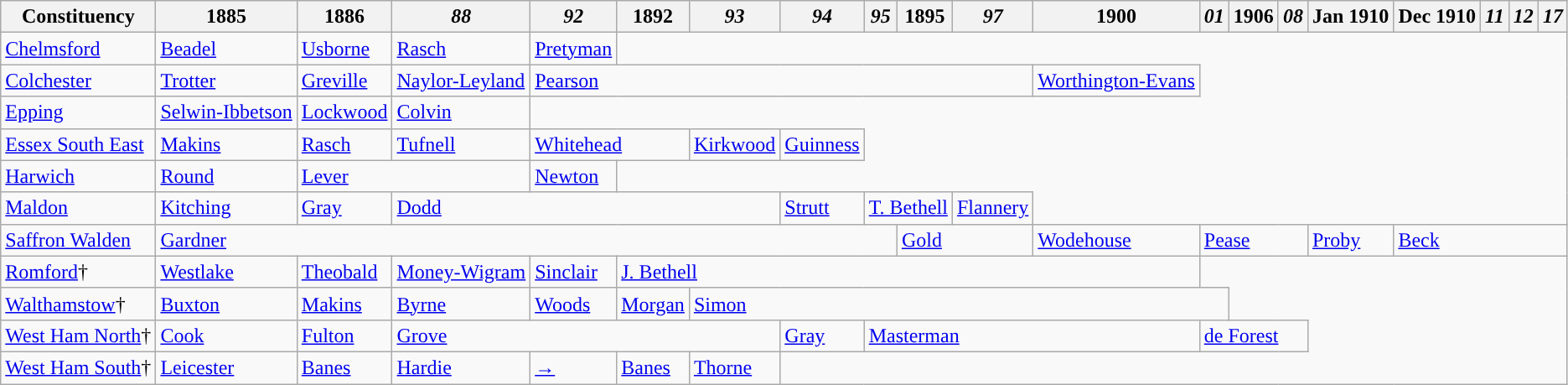<table class="wikitable">
<tr>
<th>Constituency</th>
<th>1885</th>
<th>1886</th>
<th><em>88</em></th>
<th><em>92</em></th>
<th>1892</th>
<th><em>93</em></th>
<th><em>94</em></th>
<th><em>95</em></th>
<th>1895</th>
<th><em>97</em></th>
<th>1900</th>
<th><em>01</em></th>
<th>1906</th>
<th><em>08</em></th>
<th>Jan 1910</th>
<th>Dec 1910</th>
<th><em>11</em></th>
<th><em>12</em></th>
<th><em>17</em></th>
</tr>
<tr>
<td><a href='#'>Chelmsford</a></td>
<td><a href='#'>Beadel</a></td>
<td><a href='#'>Usborne</a></td>
<td><a href='#'>Rasch</a></td>
<td><a href='#'>Pretyman</a></td>
</tr>
<tr>
<td><a href='#'>Colchester</a></td>
<td><a href='#'>Trotter</a></td>
<td><a href='#'>Greville</a></td>
<td><a href='#'>Naylor-Leyland</a></td>
<td colspan="7"><a href='#'>Pearson</a></td>
<td><a href='#'>Worthington-Evans</a></td>
</tr>
<tr>
<td><a href='#'>Epping</a></td>
<td><a href='#'>Selwin-Ibbetson</a></td>
<td><a href='#'>Lockwood</a></td>
<td><a href='#'>Colvin</a></td>
</tr>
<tr>
<td><a href='#'>Essex South East</a></td>
<td><a href='#'>Makins</a></td>
<td><a href='#'>Rasch</a></td>
<td><a href='#'>Tufnell</a></td>
<td colspan="2"><a href='#'>Whitehead</a></td>
<td><a href='#'>Kirkwood</a></td>
<td><a href='#'>Guinness</a></td>
</tr>
<tr>
<td><a href='#'>Harwich</a></td>
<td><a href='#'>Round</a></td>
<td colspan="2"><a href='#'>Lever</a></td>
<td><a href='#'>Newton</a></td>
</tr>
<tr>
<td><a href='#'>Maldon</a></td>
<td bgcolor=><a href='#'>Kitching</a></td>
<td><a href='#'>Gray</a></td>
<td colspan="4"><a href='#'>Dodd</a></td>
<td><a href='#'>Strutt</a></td>
<td colspan="2"><a href='#'>T. Bethell</a></td>
<td><a href='#'>Flannery</a></td>
</tr>
<tr>
<td><a href='#'>Saffron Walden</a></td>
<td colspan="8"><a href='#'>Gardner</a></td>
<td colspan="2"><a href='#'>Gold</a></td>
<td><a href='#'>Wodehouse</a></td>
<td colspan="3"><a href='#'>Pease</a></td>
<td><a href='#'>Proby</a></td>
<td colspan="4"><a href='#'>Beck</a></td>
</tr>
<tr>
<td><a href='#'>Romford</a>†</td>
<td bgcolor=><a href='#'>Westlake</a></td>
<td><a href='#'>Theobald</a></td>
<td><a href='#'>Money-Wigram</a></td>
<td><a href='#'>Sinclair</a></td>
<td colspan="7"><a href='#'>J. Bethell</a></td>
</tr>
<tr>
<td><a href='#'>Walthamstow</a>†</td>
<td bgcolor=><a href='#'>Buxton</a></td>
<td><a href='#'>Makins</a></td>
<td><a href='#'>Byrne</a></td>
<td><a href='#'>Woods</a></td>
<td><a href='#'>Morgan</a></td>
<td colspan="7"><a href='#'>Simon</a></td>
</tr>
<tr>
<td><a href='#'>West Ham North</a>†</td>
<td bgcolor=><a href='#'>Cook</a></td>
<td><a href='#'>Fulton</a></td>
<td colspan="4"><a href='#'>Grove</a></td>
<td><a href='#'>Gray</a></td>
<td colspan="4"><a href='#'>Masterman</a></td>
<td colspan="3"><a href='#'>de Forest</a></td>
</tr>
<tr>
<td><a href='#'>West Ham South</a>†</td>
<td bgcolor=><a href='#'>Leicester</a></td>
<td><a href='#'>Banes</a></td>
<td><a href='#'>Hardie</a></td>
<td><a href='#'>→</a></td>
<td><a href='#'>Banes</a></td>
<td><a href='#'>Thorne</a></td>
</tr>
</table>
